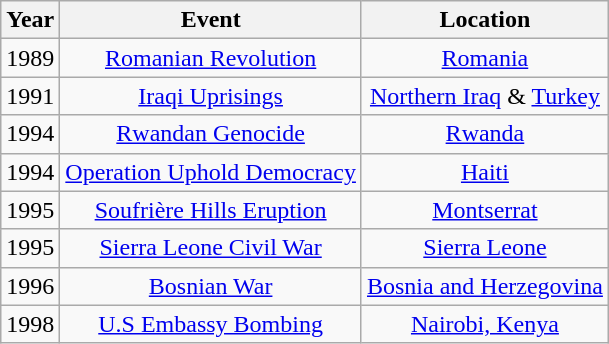<table class=wikitable style="text-align:center;">
<tr>
<th>Year</th>
<th>Event</th>
<th>Location</th>
</tr>
<tr>
<td>1989</td>
<td><a href='#'>Romanian Revolution</a></td>
<td><a href='#'>Romania</a></td>
</tr>
<tr>
<td>1991</td>
<td><a href='#'>Iraqi Uprisings</a></td>
<td><a href='#'>Northern Iraq</a> & <a href='#'>Turkey</a></td>
</tr>
<tr>
<td>1994</td>
<td><a href='#'>Rwandan Genocide</a></td>
<td><a href='#'>Rwanda</a></td>
</tr>
<tr>
<td>1994</td>
<td><a href='#'>Operation Uphold Democracy</a></td>
<td><a href='#'>Haiti</a></td>
</tr>
<tr>
<td>1995</td>
<td><a href='#'>Soufrière Hills Eruption</a></td>
<td><a href='#'>Montserrat</a></td>
</tr>
<tr>
<td>1995</td>
<td><a href='#'>Sierra Leone Civil War</a></td>
<td><a href='#'>Sierra Leone</a></td>
</tr>
<tr>
<td>1996</td>
<td><a href='#'>Bosnian War</a></td>
<td><a href='#'>Bosnia and Herzegovina</a></td>
</tr>
<tr>
<td>1998</td>
<td><a href='#'>U.S Embassy Bombing</a></td>
<td><a href='#'>Nairobi, Kenya</a></td>
</tr>
</table>
